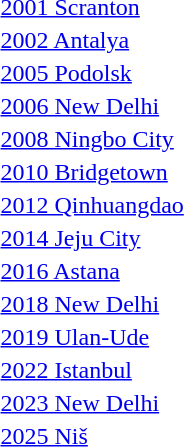<table>
<tr>
<td rowspan=2><a href='#'>2001 Scranton</a></td>
<td rowspan=2></td>
<td rowspan=2></td>
<td></td>
</tr>
<tr>
<td></td>
</tr>
<tr>
<td rowspan=2><a href='#'>2002 Antalya</a></td>
<td rowspan=2></td>
<td rowspan=2></td>
<td></td>
</tr>
<tr>
<td></td>
</tr>
<tr>
<td rowspan=2><a href='#'>2005 Podolsk</a></td>
<td rowspan=2></td>
<td rowspan=2></td>
<td></td>
</tr>
<tr>
<td></td>
</tr>
<tr>
<td rowspan=2><a href='#'>2006 New Delhi</a></td>
<td rowspan=2></td>
<td rowspan=2></td>
<td></td>
</tr>
<tr>
<td></td>
</tr>
<tr>
<td rowspan=2><a href='#'>2008 Ningbo City</a></td>
<td rowspan=2></td>
<td rowspan=2></td>
<td></td>
</tr>
<tr>
<td></td>
</tr>
<tr>
<td rowspan=2><a href='#'>2010 Bridgetown</a></td>
<td rowspan=2></td>
<td rowspan=2></td>
<td></td>
</tr>
<tr>
<td></td>
</tr>
<tr>
<td rowspan=2><a href='#'>2012 Qinhuangdao</a></td>
<td rowspan=2></td>
<td rowspan=2></td>
<td></td>
</tr>
<tr>
<td></td>
</tr>
<tr>
<td rowspan=2><a href='#'>2014 Jeju City</a></td>
<td rowspan=2></td>
<td rowspan=2></td>
<td></td>
</tr>
<tr>
<td></td>
</tr>
<tr>
<td rowspan=2><a href='#'>2016 Astana</a></td>
<td rowspan=2></td>
<td rowspan=2></td>
<td></td>
</tr>
<tr>
<td></td>
</tr>
<tr>
<td rowspan=2><a href='#'>2018 New Delhi</a></td>
<td rowspan=2></td>
<td rowspan=2></td>
<td></td>
</tr>
<tr>
<td></td>
</tr>
<tr>
<td rowspan=2><a href='#'>2019 Ulan-Ude</a></td>
<td rowspan=2></td>
<td rowspan=2></td>
<td></td>
</tr>
<tr>
<td></td>
</tr>
<tr>
<td rowspan=2><a href='#'>2022 Istanbul</a></td>
<td rowspan=2></td>
<td rowspan=2></td>
<td></td>
</tr>
<tr>
<td></td>
</tr>
<tr>
<td rowspan=2><a href='#'>2023 New Delhi</a></td>
<td rowspan=2></td>
<td rowspan=2></td>
<td></td>
</tr>
<tr>
<td></td>
</tr>
<tr>
<td rowspan=2><a href='#'>2025 Niš</a></td>
<td rowspan=2></td>
<td rowspan=2></td>
<td></td>
</tr>
<tr>
<td></td>
</tr>
</table>
